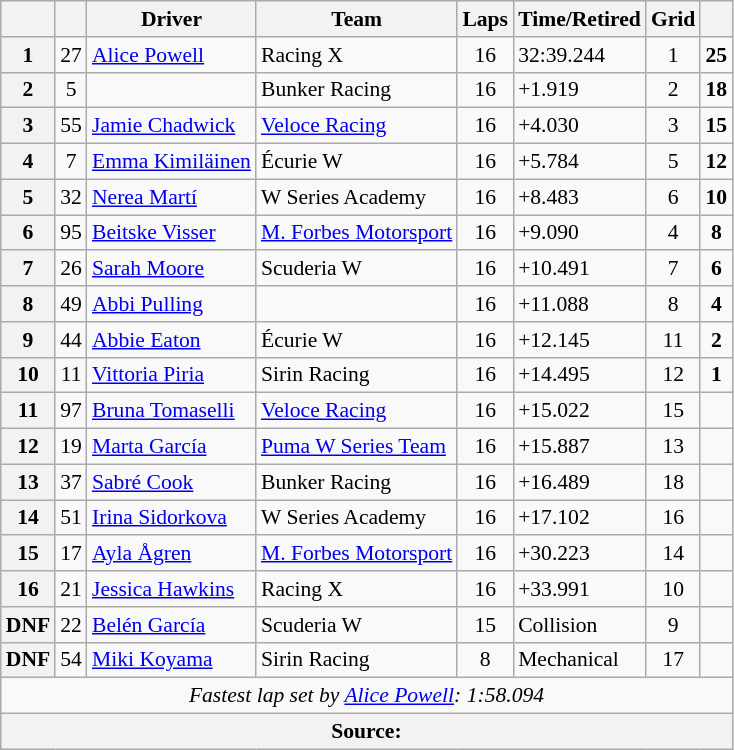<table class="wikitable" style="font-size: 90%;">
<tr>
<th></th>
<th></th>
<th>Driver</th>
<th>Team</th>
<th>Laps</th>
<th>Time/Retired</th>
<th>Grid</th>
<th></th>
</tr>
<tr>
<th>1</th>
<td align="center">27</td>
<td> <a href='#'>Alice Powell</a></td>
<td>Racing X</td>
<td align="center">16</td>
<td>32:39.244</td>
<td align="center">1</td>
<td align="center"><strong>25</strong></td>
</tr>
<tr>
<th>2</th>
<td align="center">5</td>
<td></td>
<td>Bunker Racing</td>
<td align="center">16</td>
<td>+1.919</td>
<td align="center">2</td>
<td align="center"><strong>18</strong></td>
</tr>
<tr>
<th>3</th>
<td align="center">55</td>
<td> <a href='#'>Jamie Chadwick</a></td>
<td><a href='#'>Veloce Racing</a></td>
<td align="center">16</td>
<td>+4.030</td>
<td align="center">3</td>
<td align="center"><strong>15</strong></td>
</tr>
<tr>
<th>4</th>
<td align="center">7</td>
<td> <a href='#'>Emma Kimiläinen</a></td>
<td>Écurie W</td>
<td align="center">16</td>
<td>+5.784</td>
<td align="center">5</td>
<td align="center"><strong>12</strong></td>
</tr>
<tr>
<th>5</th>
<td align="center">32</td>
<td> <a href='#'>Nerea Martí</a></td>
<td>W Series Academy</td>
<td align="center">16</td>
<td>+8.483</td>
<td align="center">6</td>
<td align="center"><strong>10</strong></td>
</tr>
<tr>
<th>6</th>
<td align="center">95</td>
<td> <a href='#'>Beitske Visser</a></td>
<td><a href='#'>M. Forbes Motorsport</a></td>
<td align="center">16</td>
<td>+9.090</td>
<td align="center">4</td>
<td align="center"><strong>8</strong></td>
</tr>
<tr>
<th>7</th>
<td align="center">26</td>
<td> <a href='#'>Sarah Moore</a></td>
<td>Scuderia W</td>
<td align="center">16</td>
<td>+10.491</td>
<td align="center">7</td>
<td align="center"><strong>6</strong></td>
</tr>
<tr>
<th>8</th>
<td align="center">49</td>
<td> <a href='#'>Abbi Pulling</a></td>
<td></td>
<td align="center">16</td>
<td>+11.088</td>
<td align="center">8</td>
<td align="center"><strong>4</strong></td>
</tr>
<tr>
<th>9</th>
<td align="center">44</td>
<td> <a href='#'>Abbie Eaton</a></td>
<td>Écurie W</td>
<td align="center">16</td>
<td>+12.145</td>
<td align="center">11</td>
<td align="center"><strong>2</strong></td>
</tr>
<tr>
<th>10</th>
<td align="center">11</td>
<td> <a href='#'>Vittoria Piria</a></td>
<td>Sirin Racing</td>
<td align="center">16</td>
<td>+14.495</td>
<td align="center">12</td>
<td align="center"><strong>1</strong></td>
</tr>
<tr>
<th>11</th>
<td align="center">97</td>
<td> <a href='#'>Bruna Tomaselli</a></td>
<td><a href='#'>Veloce Racing</a></td>
<td align="center">16</td>
<td>+15.022</td>
<td align="center">15</td>
<td></td>
</tr>
<tr>
<th>12</th>
<td align="center">19</td>
<td> <a href='#'>Marta García</a></td>
<td><a href='#'>Puma W Series Team</a></td>
<td align="center">16</td>
<td>+15.887</td>
<td align="center">13</td>
<td></td>
</tr>
<tr>
<th>13</th>
<td align="center">37</td>
<td> <a href='#'>Sabré Cook</a></td>
<td>Bunker Racing</td>
<td align="center">16</td>
<td>+16.489</td>
<td align="center">18</td>
<td></td>
</tr>
<tr>
<th>14</th>
<td align="center">51</td>
<td> <a href='#'>Irina Sidorkova</a></td>
<td>W Series Academy</td>
<td align="center">16</td>
<td>+17.102</td>
<td align="center">16</td>
<td></td>
</tr>
<tr>
<th>15</th>
<td align="center">17</td>
<td> <a href='#'>Ayla Ågren</a></td>
<td><a href='#'>M. Forbes Motorsport</a></td>
<td align="center">16</td>
<td>+30.223</td>
<td align="center">14</td>
<td></td>
</tr>
<tr>
<th>16</th>
<td align="center">21</td>
<td> <a href='#'>Jessica Hawkins</a></td>
<td>Racing X</td>
<td align="center">16</td>
<td>+33.991</td>
<td align="center">10</td>
<td></td>
</tr>
<tr>
<th>DNF</th>
<td align="center">22</td>
<td> <a href='#'>Belén García</a></td>
<td>Scuderia W</td>
<td align="center">15</td>
<td>Collision</td>
<td align="center">9</td>
<td></td>
</tr>
<tr>
<th>DNF</th>
<td align="center">54</td>
<td> <a href='#'>Miki Koyama</a></td>
<td>Sirin Racing</td>
<td align="center">8</td>
<td>Mechanical</td>
<td align="center">17</td>
<td></td>
</tr>
<tr>
<td colspan=8 align=center><em>Fastest lap set by <a href='#'>Alice Powell</a>: 1:58.094</em></td>
</tr>
<tr>
<th colspan=8>Source:</th>
</tr>
</table>
